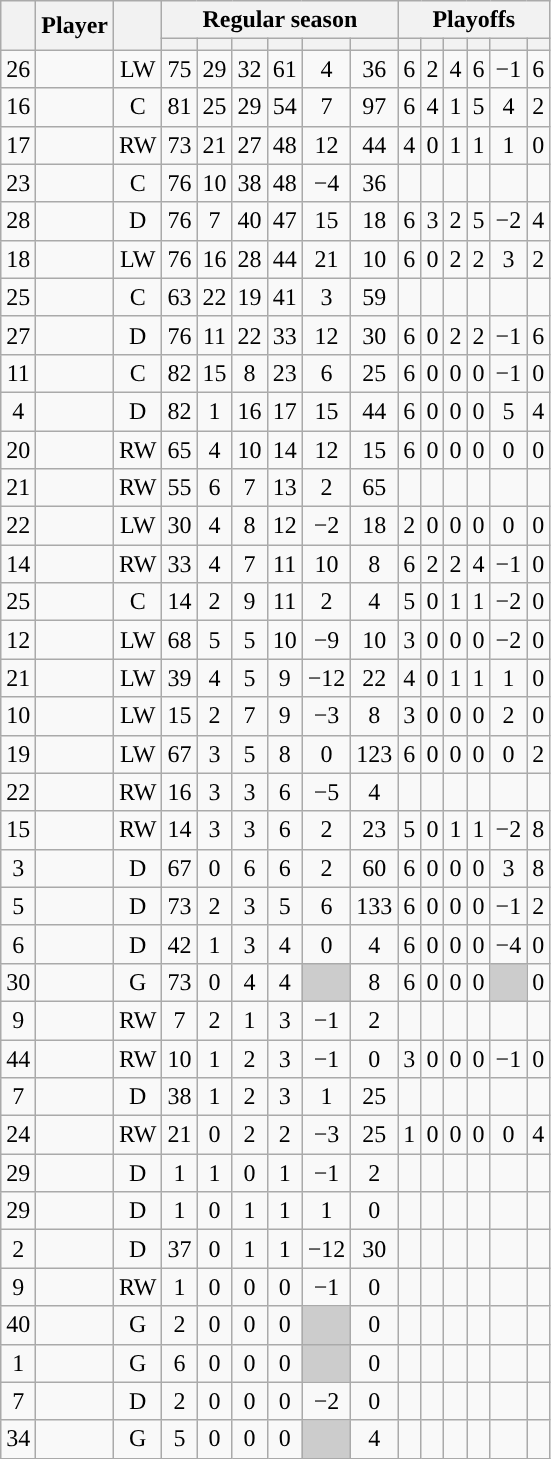<table class="wikitable sortable plainrowheaders" style="text-align:center;">
<tr>
<th scope="col" data-sort-type="number" rowspan="2"></th>
<th scope="col" rowspan="2">Player</th>
<th scope="col" rowspan="2"></th>
<th scope=colgroup colspan=6>Regular season</th>
<th scope=colgroup colspan=6>Playoffs</th>
</tr>
<tr>
<th scope="col" data-sort-type="number"></th>
<th scope="col" data-sort-type="number"></th>
<th scope="col" data-sort-type="number"></th>
<th scope="col" data-sort-type="number"></th>
<th scope="col" data-sort-type="number"></th>
<th scope="col" data-sort-type="number"></th>
<th scope="col" data-sort-type="number"></th>
<th scope="col" data-sort-type="number"></th>
<th scope="col" data-sort-type="number"></th>
<th scope="col" data-sort-type="number"></th>
<th scope="col" data-sort-type="number"></th>
<th scope="col" data-sort-type="number"></th>
</tr>
<tr>
<td scope="row">26</td>
<td align="left"></td>
<td>LW</td>
<td>75</td>
<td>29</td>
<td>32</td>
<td>61</td>
<td>4</td>
<td>36</td>
<td>6</td>
<td>2</td>
<td>4</td>
<td>6</td>
<td>−1</td>
<td>6</td>
</tr>
<tr>
<td scope="row">16</td>
<td align="left"></td>
<td>C</td>
<td>81</td>
<td>25</td>
<td>29</td>
<td>54</td>
<td>7</td>
<td>97</td>
<td>6</td>
<td>4</td>
<td>1</td>
<td>5</td>
<td>4</td>
<td>2</td>
</tr>
<tr>
<td scope="row">17</td>
<td align="left"></td>
<td>RW</td>
<td>73</td>
<td>21</td>
<td>27</td>
<td>48</td>
<td>12</td>
<td>44</td>
<td>4</td>
<td>0</td>
<td>1</td>
<td>1</td>
<td>1</td>
<td>0</td>
</tr>
<tr>
<td scope="row">23</td>
<td align="left"></td>
<td>C</td>
<td>76</td>
<td>10</td>
<td>38</td>
<td>48</td>
<td>−4</td>
<td>36</td>
<td></td>
<td></td>
<td></td>
<td></td>
<td></td>
<td></td>
</tr>
<tr>
<td scope="row">28</td>
<td align="left"></td>
<td>D</td>
<td>76</td>
<td>7</td>
<td>40</td>
<td>47</td>
<td>15</td>
<td>18</td>
<td>6</td>
<td>3</td>
<td>2</td>
<td>5</td>
<td>−2</td>
<td>4</td>
</tr>
<tr>
<td scope="row">18</td>
<td align="left"></td>
<td>LW</td>
<td>76</td>
<td>16</td>
<td>28</td>
<td>44</td>
<td>21</td>
<td>10</td>
<td>6</td>
<td>0</td>
<td>2</td>
<td>2</td>
<td>3</td>
<td>2</td>
</tr>
<tr>
<td scope="row">25</td>
<td align="left"></td>
<td>C</td>
<td>63</td>
<td>22</td>
<td>19</td>
<td>41</td>
<td>3</td>
<td>59</td>
<td></td>
<td></td>
<td></td>
<td></td>
<td></td>
<td></td>
</tr>
<tr>
<td scope="row">27</td>
<td align="left"></td>
<td>D</td>
<td>76</td>
<td>11</td>
<td>22</td>
<td>33</td>
<td>12</td>
<td>30</td>
<td>6</td>
<td>0</td>
<td>2</td>
<td>2</td>
<td>−1</td>
<td>6</td>
</tr>
<tr>
<td scope="row">11</td>
<td align="left"></td>
<td>C</td>
<td>82</td>
<td>15</td>
<td>8</td>
<td>23</td>
<td>6</td>
<td>25</td>
<td>6</td>
<td>0</td>
<td>0</td>
<td>0</td>
<td>−1</td>
<td>0</td>
</tr>
<tr>
<td scope="row">4</td>
<td align="left"></td>
<td>D</td>
<td>82</td>
<td>1</td>
<td>16</td>
<td>17</td>
<td>15</td>
<td>44</td>
<td>6</td>
<td>0</td>
<td>0</td>
<td>0</td>
<td>5</td>
<td>4</td>
</tr>
<tr>
<td scope="row">20</td>
<td align="left"></td>
<td>RW</td>
<td>65</td>
<td>4</td>
<td>10</td>
<td>14</td>
<td>12</td>
<td>15</td>
<td>6</td>
<td>0</td>
<td>0</td>
<td>0</td>
<td>0</td>
<td>0</td>
</tr>
<tr>
<td scope="row">21</td>
<td align="left"></td>
<td>RW</td>
<td>55</td>
<td>6</td>
<td>7</td>
<td>13</td>
<td>2</td>
<td>65</td>
<td></td>
<td></td>
<td></td>
<td></td>
<td></td>
<td></td>
</tr>
<tr>
<td scope="row">22</td>
<td align="left"></td>
<td>LW</td>
<td>30</td>
<td>4</td>
<td>8</td>
<td>12</td>
<td>−2</td>
<td>18</td>
<td>2</td>
<td>0</td>
<td>0</td>
<td>0</td>
<td>0</td>
<td>0</td>
</tr>
<tr>
<td scope="row">14</td>
<td align="left"></td>
<td>RW</td>
<td>33</td>
<td>4</td>
<td>7</td>
<td>11</td>
<td>10</td>
<td>8</td>
<td>6</td>
<td>2</td>
<td>2</td>
<td>4</td>
<td>−1</td>
<td>0</td>
</tr>
<tr>
<td scope="row">25</td>
<td align="left"></td>
<td>C</td>
<td>14</td>
<td>2</td>
<td>9</td>
<td>11</td>
<td>2</td>
<td>4</td>
<td>5</td>
<td>0</td>
<td>1</td>
<td>1</td>
<td>−2</td>
<td>0</td>
</tr>
<tr>
<td scope="row">12</td>
<td align="left"></td>
<td>LW</td>
<td>68</td>
<td>5</td>
<td>5</td>
<td>10</td>
<td>−9</td>
<td>10</td>
<td>3</td>
<td>0</td>
<td>0</td>
<td>0</td>
<td>−2</td>
<td>0</td>
</tr>
<tr>
<td scope="row">21</td>
<td align="left"></td>
<td>LW</td>
<td>39</td>
<td>4</td>
<td>5</td>
<td>9</td>
<td>−12</td>
<td>22</td>
<td>4</td>
<td>0</td>
<td>1</td>
<td>1</td>
<td>1</td>
<td>0</td>
</tr>
<tr>
<td scope="row">10</td>
<td align="left"></td>
<td>LW</td>
<td>15</td>
<td>2</td>
<td>7</td>
<td>9</td>
<td>−3</td>
<td>8</td>
<td>3</td>
<td>0</td>
<td>0</td>
<td>0</td>
<td>2</td>
<td>0</td>
</tr>
<tr>
<td scope="row">19</td>
<td align="left"></td>
<td>LW</td>
<td>67</td>
<td>3</td>
<td>5</td>
<td>8</td>
<td>0</td>
<td>123</td>
<td>6</td>
<td>0</td>
<td>0</td>
<td>0</td>
<td>0</td>
<td>2</td>
</tr>
<tr>
<td scope="row">22</td>
<td align="left"></td>
<td>RW</td>
<td>16</td>
<td>3</td>
<td>3</td>
<td>6</td>
<td>−5</td>
<td>4</td>
<td></td>
<td></td>
<td></td>
<td></td>
<td></td>
<td></td>
</tr>
<tr>
<td scope="row">15</td>
<td align="left"></td>
<td>RW</td>
<td>14</td>
<td>3</td>
<td>3</td>
<td>6</td>
<td>2</td>
<td>23</td>
<td>5</td>
<td>0</td>
<td>1</td>
<td>1</td>
<td>−2</td>
<td>8</td>
</tr>
<tr>
<td scope="row">3</td>
<td align="left"></td>
<td>D</td>
<td>67</td>
<td>0</td>
<td>6</td>
<td>6</td>
<td>2</td>
<td>60</td>
<td>6</td>
<td>0</td>
<td>0</td>
<td>0</td>
<td>3</td>
<td>8</td>
</tr>
<tr>
<td scope="row">5</td>
<td align="left"></td>
<td>D</td>
<td>73</td>
<td>2</td>
<td>3</td>
<td>5</td>
<td>6</td>
<td>133</td>
<td>6</td>
<td>0</td>
<td>0</td>
<td>0</td>
<td>−1</td>
<td>2</td>
</tr>
<tr>
<td scope="row">6</td>
<td align="left"></td>
<td>D</td>
<td>42</td>
<td>1</td>
<td>3</td>
<td>4</td>
<td>0</td>
<td>4</td>
<td>6</td>
<td>0</td>
<td>0</td>
<td>0</td>
<td>−4</td>
<td>0</td>
</tr>
<tr>
<td scope="row">30</td>
<td align="left"></td>
<td>G</td>
<td>73</td>
<td>0</td>
<td>4</td>
<td>4</td>
<td style="background:#ccc"></td>
<td>8</td>
<td>6</td>
<td>0</td>
<td>0</td>
<td>0</td>
<td style="background:#ccc"></td>
<td>0</td>
</tr>
<tr>
<td scope="row">9</td>
<td align="left"></td>
<td>RW</td>
<td>7</td>
<td>2</td>
<td>1</td>
<td>3</td>
<td>−1</td>
<td>2</td>
<td></td>
<td></td>
<td></td>
<td></td>
<td></td>
<td></td>
</tr>
<tr>
<td scope="row">44</td>
<td align="left"></td>
<td>RW</td>
<td>10</td>
<td>1</td>
<td>2</td>
<td>3</td>
<td>−1</td>
<td>0</td>
<td>3</td>
<td>0</td>
<td>0</td>
<td>0</td>
<td>−1</td>
<td>0</td>
</tr>
<tr>
<td scope="row">7</td>
<td align="left"></td>
<td>D</td>
<td>38</td>
<td>1</td>
<td>2</td>
<td>3</td>
<td>1</td>
<td>25</td>
<td></td>
<td></td>
<td></td>
<td></td>
<td></td>
<td></td>
</tr>
<tr>
<td scope="row">24</td>
<td align="left"></td>
<td>RW</td>
<td>21</td>
<td>0</td>
<td>2</td>
<td>2</td>
<td>−3</td>
<td>25</td>
<td>1</td>
<td>0</td>
<td>0</td>
<td>0</td>
<td>0</td>
<td>4</td>
</tr>
<tr>
<td scope="row">29</td>
<td align="left"></td>
<td>D</td>
<td>1</td>
<td>1</td>
<td>0</td>
<td>1</td>
<td>−1</td>
<td>2</td>
<td></td>
<td></td>
<td></td>
<td></td>
<td></td>
<td></td>
</tr>
<tr>
<td scope="row">29</td>
<td align="left"></td>
<td>D</td>
<td>1</td>
<td>0</td>
<td>1</td>
<td>1</td>
<td>1</td>
<td>0</td>
<td></td>
<td></td>
<td></td>
<td></td>
<td></td>
<td></td>
</tr>
<tr>
<td scope="row">2</td>
<td align="left"></td>
<td>D</td>
<td>37</td>
<td>0</td>
<td>1</td>
<td>1</td>
<td>−12</td>
<td>30</td>
<td></td>
<td></td>
<td></td>
<td></td>
<td></td>
<td></td>
</tr>
<tr>
<td scope="row">9</td>
<td align="left"></td>
<td>RW</td>
<td>1</td>
<td>0</td>
<td>0</td>
<td>0</td>
<td>−1</td>
<td>0</td>
<td></td>
<td></td>
<td></td>
<td></td>
<td></td>
<td></td>
</tr>
<tr>
<td scope="row">40</td>
<td align="left"></td>
<td>G</td>
<td>2</td>
<td>0</td>
<td>0</td>
<td>0</td>
<td style="background:#ccc"></td>
<td>0</td>
<td></td>
<td></td>
<td></td>
<td></td>
<td></td>
<td></td>
</tr>
<tr>
<td scope="row">1</td>
<td align="left"></td>
<td>G</td>
<td>6</td>
<td>0</td>
<td>0</td>
<td>0</td>
<td style="background:#ccc"></td>
<td>0</td>
<td></td>
<td></td>
<td></td>
<td></td>
<td></td>
<td></td>
</tr>
<tr>
<td scope="row">7</td>
<td align="left"></td>
<td>D</td>
<td>2</td>
<td>0</td>
<td>0</td>
<td>0</td>
<td>−2</td>
<td>0</td>
<td></td>
<td></td>
<td></td>
<td></td>
<td></td>
<td></td>
</tr>
<tr>
<td scope="row">34</td>
<td align="left"></td>
<td>G</td>
<td>5</td>
<td>0</td>
<td>0</td>
<td>0</td>
<td style="background:#ccc"></td>
<td>4</td>
<td></td>
<td></td>
<td></td>
<td></td>
<td></td>
<td></td>
</tr>
</table>
